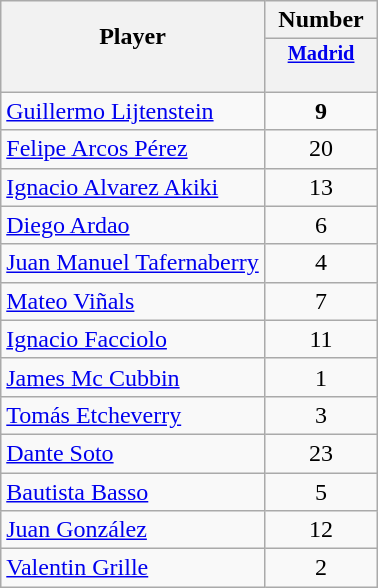<table class="wikitable sortable" style="text-align:center;">
<tr>
<th rowspan=2 style="border-bottom:0px;">Player</th>
<th>Number</th>
</tr>
<tr>
<th valign="top" style="width:5.2em; border-bottom:0px; padding:2px; font-size:85%;"><a href='#'>Madrid</a></th>
</tr>
<tr style="line-height:8px;">
<th style="border-top:0px;"> </th>
<th data-sort-type="number" style="border-top:0px;"></th>
</tr>
<tr>
<td align=left><a href='#'>Guillermo Lijtenstein</a></td>
<td><strong>9</strong></td>
</tr>
<tr>
<td align=left><a href='#'>Felipe Arcos Pérez</a></td>
<td>20</td>
</tr>
<tr>
<td align=left><a href='#'>Ignacio Alvarez Akiki</a></td>
<td>13</td>
</tr>
<tr>
<td align=left><a href='#'>Diego Ardao</a></td>
<td>6</td>
</tr>
<tr>
<td align=left><a href='#'>Juan Manuel Tafernaberry</a></td>
<td>4</td>
</tr>
<tr>
<td align=left><a href='#'>Mateo Viñals</a></td>
<td>7</td>
</tr>
<tr>
<td align=left><a href='#'>Ignacio Facciolo</a></td>
<td>11</td>
</tr>
<tr>
<td align=left><a href='#'>James Mc Cubbin</a></td>
<td>1</td>
</tr>
<tr>
<td align=left><a href='#'>Tomás Etcheverry</a></td>
<td>3</td>
</tr>
<tr>
<td align=left><a href='#'>Dante Soto</a></td>
<td>23</td>
</tr>
<tr>
<td align=left><a href='#'>Bautista Basso</a></td>
<td>5</td>
</tr>
<tr>
<td align=left><a href='#'>Juan González</a></td>
<td>12</td>
</tr>
<tr>
<td align=left><a href='#'>Valentin Grille</a></td>
<td>2</td>
</tr>
</table>
